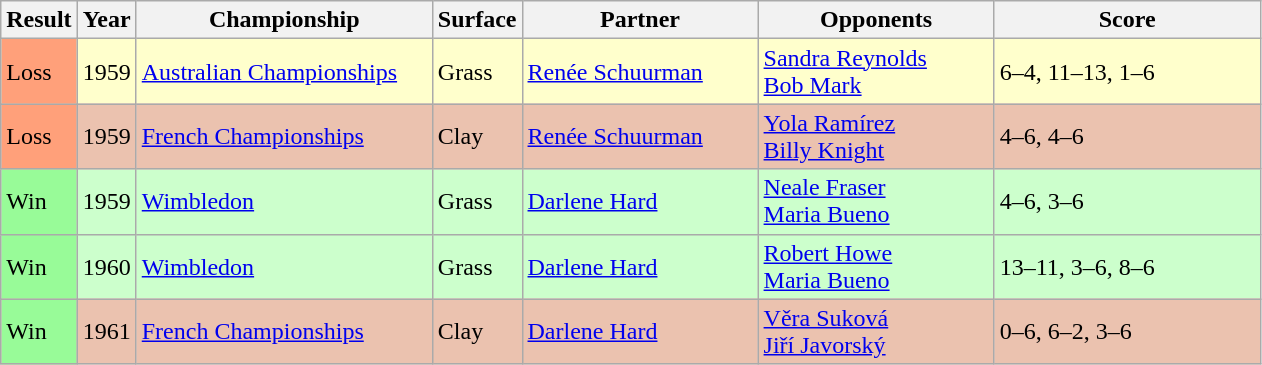<table class="sortable wikitable">
<tr>
<th>Result</th>
<th>Year</th>
<th style="width:190px">Championship</th>
<th style="width:50px">Surface</th>
<th style="width:150px">Partner</th>
<th style="width:150px">Opponents</th>
<th style="width:170px" class="unsortable">Score</th>
</tr>
<tr style="background:#ffc;">
<td style="background:#ffa07a;">Loss</td>
<td>1959</td>
<td><a href='#'>Australian Championships</a></td>
<td>Grass</td>
<td> <a href='#'>Renée Schuurman</a></td>
<td> <a href='#'>Sandra Reynolds </a><br> <a href='#'>Bob Mark</a></td>
<td>6–4, 11–13, 1–6</td>
</tr>
<tr style="background:#ebc2af;">
<td style="background:#ffa07a;">Loss</td>
<td>1959</td>
<td><a href='#'>French Championships</a></td>
<td>Clay</td>
<td> <a href='#'>Renée Schuurman</a></td>
<td> <a href='#'>Yola Ramírez</a><br> <a href='#'>Billy Knight</a></td>
<td>4–6, 4–6</td>
</tr>
<tr style="background:#cfc;">
<td style="background:#98fb98;">Win</td>
<td>1959</td>
<td><a href='#'>Wimbledon</a></td>
<td>Grass</td>
<td> <a href='#'>Darlene Hard</a></td>
<td> <a href='#'>Neale Fraser</a><br> <a href='#'>Maria Bueno</a></td>
<td>4–6, 3–6</td>
</tr>
<tr style="background:#cfc;">
<td style="background:#98fb98;">Win</td>
<td>1960</td>
<td><a href='#'>Wimbledon</a></td>
<td>Grass</td>
<td> <a href='#'>Darlene Hard</a></td>
<td> <a href='#'>Robert Howe</a><br> <a href='#'>Maria Bueno</a></td>
<td>13–11, 3–6, 8–6</td>
</tr>
<tr style="background:#ebc2af;">
<td style="background:#98fb98;">Win</td>
<td>1961</td>
<td><a href='#'>French Championships</a></td>
<td>Clay</td>
<td> <a href='#'>Darlene Hard</a></td>
<td> <a href='#'>Věra Suková</a><br> <a href='#'>Jiří Javorský</a></td>
<td>0–6, 6–2, 3–6</td>
</tr>
</table>
